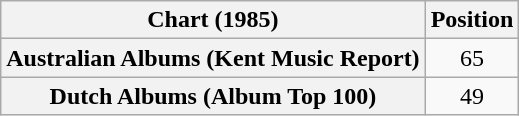<table class="wikitable plainrowheaders" style="text-align:center">
<tr>
<th scope="col">Chart (1985)</th>
<th scope="col">Position</th>
</tr>
<tr>
<th scope="row">Australian Albums (Kent Music Report)</th>
<td>65</td>
</tr>
<tr>
<th scope="row">Dutch Albums (Album Top 100)</th>
<td>49</td>
</tr>
</table>
